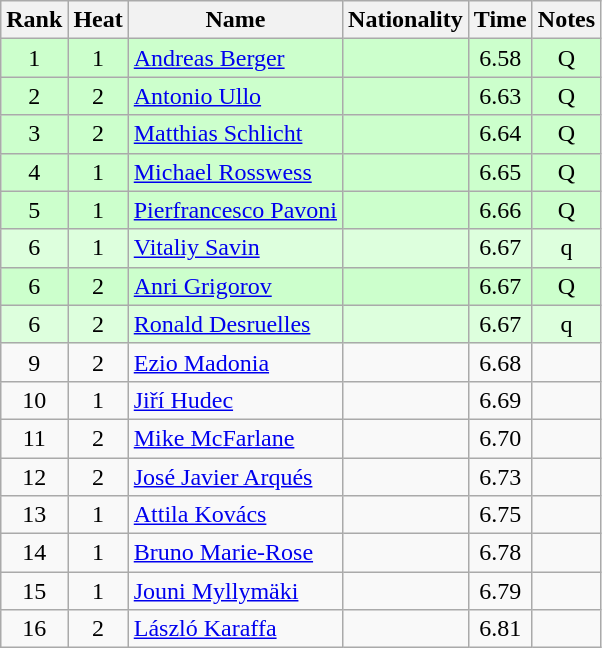<table class="wikitable sortable" style="text-align:center">
<tr>
<th>Rank</th>
<th>Heat</th>
<th>Name</th>
<th>Nationality</th>
<th>Time</th>
<th>Notes</th>
</tr>
<tr bgcolor=ccffcc>
<td>1</td>
<td>1</td>
<td align="left"><a href='#'>Andreas Berger</a></td>
<td align=left></td>
<td>6.58</td>
<td>Q</td>
</tr>
<tr bgcolor=ccffcc>
<td>2</td>
<td>2</td>
<td align="left"><a href='#'>Antonio Ullo</a></td>
<td align=left></td>
<td>6.63</td>
<td>Q</td>
</tr>
<tr bgcolor=ccffcc>
<td>3</td>
<td>2</td>
<td align="left"><a href='#'>Matthias Schlicht</a></td>
<td align=left></td>
<td>6.64</td>
<td>Q</td>
</tr>
<tr bgcolor=ccffcc>
<td>4</td>
<td>1</td>
<td align="left"><a href='#'>Michael Rosswess</a></td>
<td align=left></td>
<td>6.65</td>
<td>Q</td>
</tr>
<tr bgcolor=ccffcc>
<td>5</td>
<td>1</td>
<td align="left"><a href='#'>Pierfrancesco Pavoni</a></td>
<td align=left></td>
<td>6.66</td>
<td>Q</td>
</tr>
<tr bgcolor=ddffdd>
<td>6</td>
<td>1</td>
<td align="left"><a href='#'>Vitaliy Savin</a></td>
<td align=left></td>
<td>6.67</td>
<td>q</td>
</tr>
<tr bgcolor=ccffcc>
<td>6</td>
<td>2</td>
<td align="left"><a href='#'>Anri Grigorov</a></td>
<td align=left></td>
<td>6.67</td>
<td>Q</td>
</tr>
<tr bgcolor=ddffdd>
<td>6</td>
<td>2</td>
<td align="left"><a href='#'>Ronald Desruelles</a></td>
<td align=left></td>
<td>6.67</td>
<td>q</td>
</tr>
<tr>
<td>9</td>
<td>2</td>
<td align="left"><a href='#'>Ezio Madonia</a></td>
<td align=left></td>
<td>6.68</td>
<td></td>
</tr>
<tr>
<td>10</td>
<td>1</td>
<td align="left"><a href='#'>Jiří Hudec</a></td>
<td align=left></td>
<td>6.69</td>
<td></td>
</tr>
<tr>
<td>11</td>
<td>2</td>
<td align="left"><a href='#'>Mike McFarlane</a></td>
<td align=left></td>
<td>6.70</td>
<td></td>
</tr>
<tr>
<td>12</td>
<td>2</td>
<td align="left"><a href='#'>José Javier Arqués</a></td>
<td align=left></td>
<td>6.73</td>
<td></td>
</tr>
<tr>
<td>13</td>
<td>1</td>
<td align="left"><a href='#'>Attila Kovács</a></td>
<td align=left></td>
<td>6.75</td>
<td></td>
</tr>
<tr>
<td>14</td>
<td>1</td>
<td align="left"><a href='#'>Bruno Marie-Rose</a></td>
<td align=left></td>
<td>6.78</td>
<td></td>
</tr>
<tr>
<td>15</td>
<td>1</td>
<td align="left"><a href='#'>Jouni Myllymäki</a></td>
<td align=left></td>
<td>6.79</td>
<td></td>
</tr>
<tr>
<td>16</td>
<td>2</td>
<td align="left"><a href='#'>László Karaffa</a></td>
<td align=left></td>
<td>6.81</td>
<td></td>
</tr>
</table>
